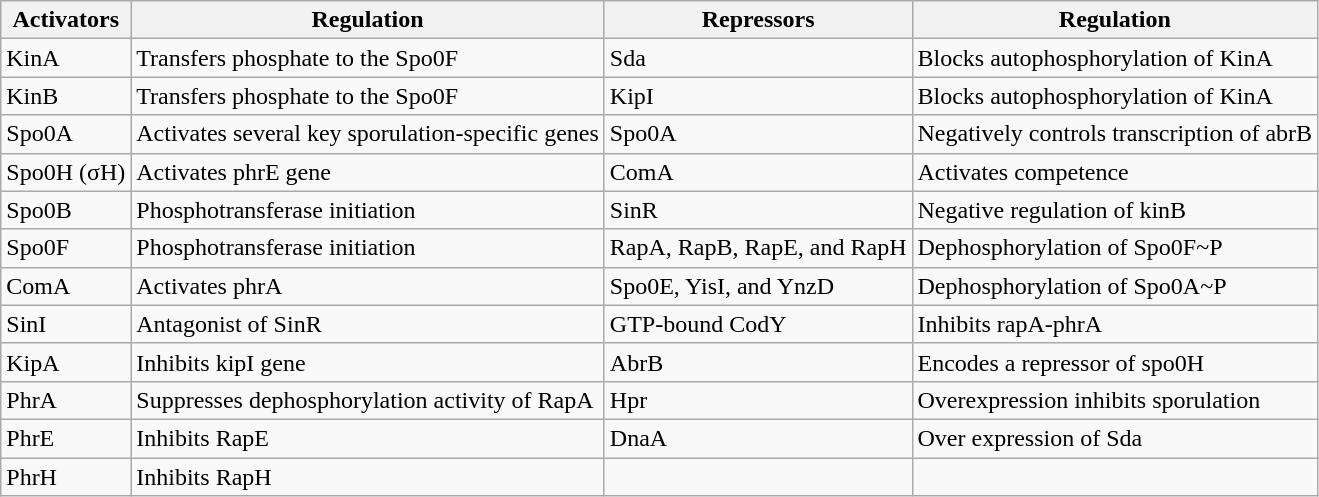<table class="wikitable sortable">
<tr>
<th>Activators</th>
<th>Regulation</th>
<th>Repressors</th>
<th>Regulation</th>
</tr>
<tr>
<td>KinA</td>
<td>Transfers phosphate to the Spo0F</td>
<td>Sda</td>
<td>Blocks autophosphorylation of KinA</td>
</tr>
<tr>
<td>KinB</td>
<td>Transfers phosphate to the Spo0F</td>
<td>KipI</td>
<td>Blocks autophosphorylation of KinA</td>
</tr>
<tr>
<td>Spo0A</td>
<td>Activates several key sporulation-specific genes</td>
<td>Spo0A</td>
<td>Negatively controls transcription of abrB</td>
</tr>
<tr>
<td>Spo0H (σH)</td>
<td>Activates phrE gene</td>
<td>ComA</td>
<td>Activates competence</td>
</tr>
<tr>
<td>Spo0B</td>
<td>Phosphotransferase initiation</td>
<td>SinR</td>
<td>Negative regulation of kinB</td>
</tr>
<tr>
<td>Spo0F</td>
<td>Phosphotransferase initiation</td>
<td>RapA, RapB, RapE, and RapH</td>
<td>Dephosphorylation of Spo0F~P</td>
</tr>
<tr>
<td>ComA</td>
<td>Activates phrA</td>
<td>Spo0E, YisI, and YnzD</td>
<td>Dephosphorylation of Spo0A~P</td>
</tr>
<tr>
<td>SinI</td>
<td>Antagonist of SinR</td>
<td>GTP-bound CodY</td>
<td>Inhibits rapA-phrA</td>
</tr>
<tr>
<td>KipA</td>
<td>Inhibits kipI gene</td>
<td>AbrB</td>
<td>Encodes a repressor of spo0H</td>
</tr>
<tr>
<td>PhrA</td>
<td>Suppresses dephosphorylation activity of RapA</td>
<td>Hpr</td>
<td>Overexpression inhibits sporulation</td>
</tr>
<tr>
<td>PhrE</td>
<td>Inhibits RapE</td>
<td>DnaA</td>
<td>Over expression of Sda</td>
</tr>
<tr>
<td>PhrH</td>
<td>Inhibits RapH</td>
<td></td>
<td></td>
</tr>
</table>
